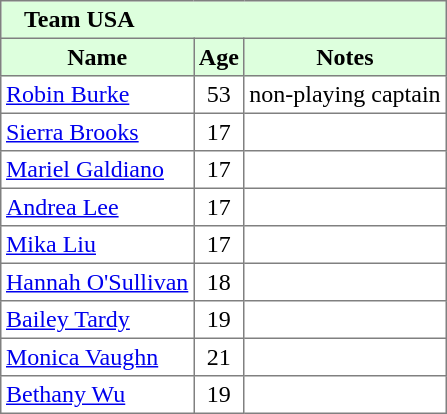<table border="1" cellpadding="3" style="border-collapse: collapse;">
<tr style="background:#ddffdd;">
<td colspan="6">   <strong>Team USA</strong></td>
</tr>
<tr style="background:#ddffdd;">
<th>Name</th>
<th>Age</th>
<th>Notes</th>
</tr>
<tr>
<td><a href='#'>Robin Burke</a></td>
<td align=center>53</td>
<td>non-playing captain</td>
</tr>
<tr>
<td><a href='#'>Sierra Brooks</a></td>
<td align=center>17</td>
<td></td>
</tr>
<tr>
<td><a href='#'>Mariel Galdiano</a></td>
<td align=center>17</td>
<td></td>
</tr>
<tr>
<td><a href='#'>Andrea Lee</a></td>
<td align=center>17</td>
<td></td>
</tr>
<tr>
<td><a href='#'>Mika Liu</a></td>
<td align=center>17</td>
<td></td>
</tr>
<tr>
<td><a href='#'>Hannah O'Sullivan</a></td>
<td align=center>18</td>
<td></td>
</tr>
<tr>
<td><a href='#'>Bailey Tardy</a></td>
<td align=center>19</td>
<td></td>
</tr>
<tr>
<td><a href='#'>Monica Vaughn</a></td>
<td align=center>21</td>
<td></td>
</tr>
<tr>
<td><a href='#'>Bethany Wu</a></td>
<td align=center>19</td>
<td></td>
</tr>
</table>
